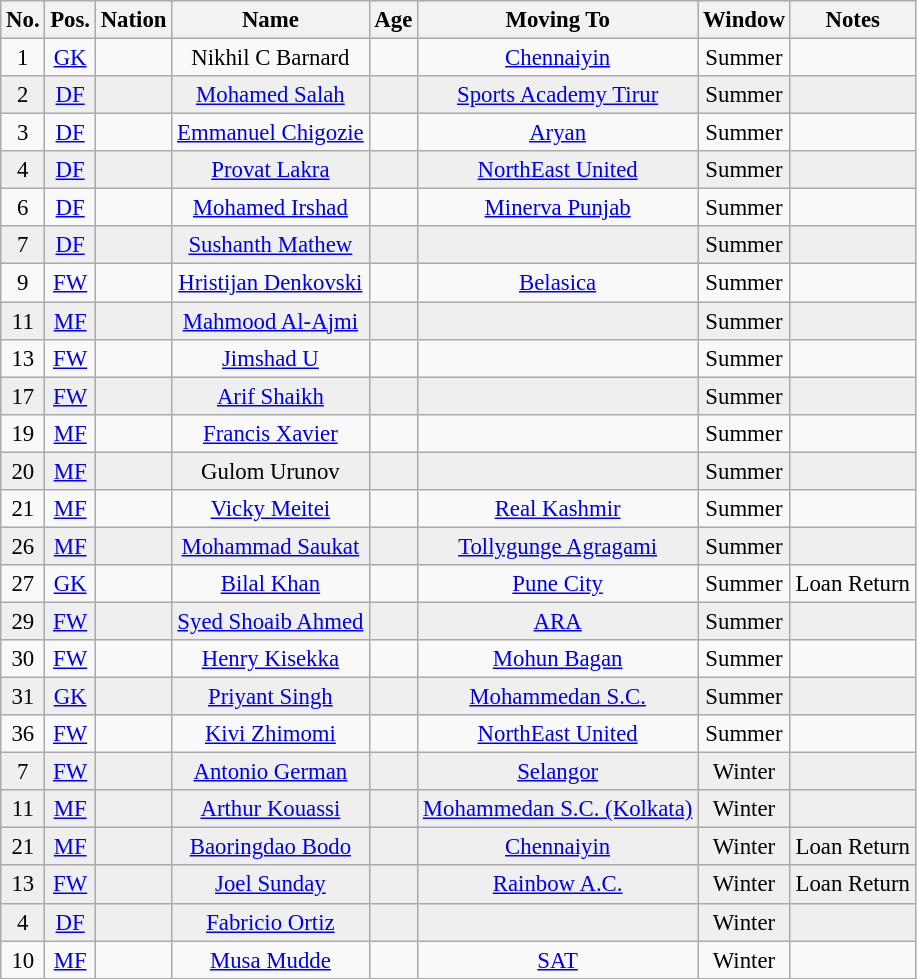<table class="wikitable sortable" style="font-size: 95%; text-align: center;">
<tr>
<th>No.</th>
<th>Pos.</th>
<th>Nation</th>
<th>Name</th>
<th>Age</th>
<th>Moving To</th>
<th>Window</th>
<th>Notes</th>
</tr>
<tr>
<td>1</td>
<td><a href='#'>GK</a></td>
<td></td>
<td>Nikhil C Barnard</td>
<td></td>
<td> <a href='#'>Chennaiyin</a></td>
<td>Summer</td>
<td></td>
</tr>
<tr bgcolor="#efefef">
<td>2</td>
<td><a href='#'>DF</a></td>
<td></td>
<td><a href='#'>Mohamed Salah</a></td>
<td></td>
<td> <a href='#'>Sports Academy Tirur</a></td>
<td>Summer</td>
<td></td>
</tr>
<tr>
<td>3</td>
<td><a href='#'>DF</a></td>
<td></td>
<td><a href='#'>Emmanuel Chigozie</a></td>
<td></td>
<td> <a href='#'>Aryan</a></td>
<td>Summer</td>
<td></td>
</tr>
<tr bgcolor="#efefef">
<td>4</td>
<td><a href='#'>DF</a></td>
<td></td>
<td><a href='#'>Provat Lakra</a></td>
<td></td>
<td> <a href='#'>NorthEast United</a></td>
<td>Summer</td>
<td></td>
</tr>
<tr>
<td>6</td>
<td><a href='#'>DF</a></td>
<td></td>
<td><a href='#'>Mohamed Irshad</a></td>
<td></td>
<td> <a href='#'>Minerva Punjab</a></td>
<td>Summer</td>
<td></td>
</tr>
<tr bgcolor="#efefef">
<td>7</td>
<td><a href='#'>DF</a></td>
<td></td>
<td><a href='#'>Sushanth Mathew</a></td>
<td></td>
<td></td>
<td>Summer</td>
<td></td>
</tr>
<tr>
<td>9</td>
<td><a href='#'>FW</a></td>
<td></td>
<td><a href='#'>Hristijan Denkovski</a></td>
<td></td>
<td><a href='#'>Belasica</a></td>
<td>Summer</td>
<td></td>
</tr>
<tr bgcolor="#efefef">
<td>11</td>
<td><a href='#'>MF</a></td>
<td></td>
<td><a href='#'>Mahmood Al-Ajmi</a></td>
<td></td>
<td></td>
<td>Summer</td>
<td></td>
</tr>
<tr>
<td>13</td>
<td><a href='#'>FW</a></td>
<td></td>
<td><a href='#'>Jimshad U</a></td>
<td></td>
<td></td>
<td>Summer</td>
<td></td>
</tr>
<tr bgcolor="#efefef">
<td>17</td>
<td><a href='#'>FW</a></td>
<td></td>
<td><a href='#'>Arif Shaikh</a></td>
<td></td>
<td></td>
<td>Summer</td>
<td></td>
</tr>
<tr>
<td>19</td>
<td><a href='#'>MF</a></td>
<td></td>
<td><a href='#'>Francis Xavier</a></td>
<td></td>
<td></td>
<td>Summer</td>
<td></td>
</tr>
<tr bgcolor="#efefef">
<td>20</td>
<td><a href='#'>MF</a></td>
<td></td>
<td>Gulom Urunov</td>
<td></td>
<td></td>
<td>Summer</td>
<td></td>
</tr>
<tr>
<td>21</td>
<td><a href='#'>MF</a></td>
<td></td>
<td><a href='#'>Vicky Meitei</a></td>
<td></td>
<td> <a href='#'>Real Kashmir</a></td>
<td>Summer</td>
<td></td>
</tr>
<tr bgcolor="#efefef">
<td>26</td>
<td><a href='#'>MF</a></td>
<td></td>
<td><a href='#'>Mohammad Saukat</a></td>
<td></td>
<td> <a href='#'>Tollygunge Agragami</a></td>
<td>Summer</td>
<td></td>
</tr>
<tr>
<td>27</td>
<td><a href='#'>GK</a></td>
<td></td>
<td><a href='#'>Bilal Khan</a></td>
<td></td>
<td> <a href='#'>Pune City</a></td>
<td>Summer</td>
<td>Loan Return</td>
</tr>
<tr bgcolor="#efefef">
<td>29</td>
<td><a href='#'>FW</a></td>
<td></td>
<td><a href='#'>Syed Shoaib Ahmed</a></td>
<td></td>
<td> <a href='#'>ARA</a></td>
<td>Summer</td>
<td></td>
</tr>
<tr>
<td>30</td>
<td><a href='#'>FW</a></td>
<td></td>
<td><a href='#'>Henry Kisekka</a></td>
<td></td>
<td> <a href='#'>Mohun Bagan</a></td>
<td>Summer</td>
<td></td>
</tr>
<tr bgcolor="#efefef">
<td>31</td>
<td><a href='#'>GK</a></td>
<td></td>
<td><a href='#'>Priyant Singh</a></td>
<td></td>
<td><a href='#'>Mohammedan S.C.</a></td>
<td>Summer</td>
<td></td>
</tr>
<tr>
<td>36</td>
<td><a href='#'>FW</a></td>
<td></td>
<td><a href='#'>Kivi Zhimomi</a></td>
<td></td>
<td> <a href='#'>NorthEast United</a></td>
<td>Summer</td>
<td></td>
</tr>
<tr bgcolor="#efefef">
<td>7</td>
<td><a href='#'>FW</a></td>
<td></td>
<td><a href='#'>Antonio German</a></td>
<td></td>
<td><a href='#'>Selangor</a></td>
<td>Winter</td>
<td></td>
</tr>
<tr bgcolor="#efefef">
<td>11</td>
<td><a href='#'>MF</a></td>
<td></td>
<td><a href='#'>Arthur Kouassi</a></td>
<td></td>
<td><a href='#'>Mohammedan S.C. (Kolkata)</a></td>
<td>Winter</td>
<td></td>
</tr>
<tr bgcolor="#efefef">
<td>21</td>
<td><a href='#'>MF</a></td>
<td></td>
<td><a href='#'>Baoringdao Bodo</a></td>
<td></td>
<td><a href='#'>Chennaiyin</a></td>
<td>Winter</td>
<td>Loan Return</td>
</tr>
<tr bgcolor="#efefef">
<td>13</td>
<td><a href='#'>FW</a></td>
<td></td>
<td><a href='#'>Joel Sunday</a></td>
<td></td>
<td> <a href='#'>Rainbow A.C.</a></td>
<td>Winter</td>
<td>Loan Return</td>
</tr>
<tr bgcolor="#efefef">
<td>4</td>
<td><a href='#'>DF</a></td>
<td></td>
<td><a href='#'>Fabricio Ortiz</a></td>
<td></td>
<td></td>
<td>Winter</td>
<td></td>
</tr>
<tr>
<td>10</td>
<td><a href='#'>MF</a></td>
<td></td>
<td><a href='#'>Musa Mudde</a></td>
<td></td>
<td> <a href='#'>SAT</a></td>
<td>Winter</td>
<td></td>
</tr>
<tr>
</tr>
</table>
